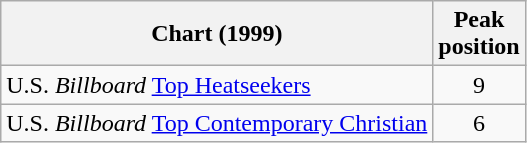<table class="wikitable sortable">
<tr>
<th>Chart (1999)</th>
<th>Peak <br>position</th>
</tr>
<tr>
<td>U.S. <em>Billboard</em> <a href='#'>Top Heatseekers</a></td>
<td align="center">9</td>
</tr>
<tr>
<td>U.S. <em>Billboard</em> <a href='#'>Top Contemporary Christian</a></td>
<td align="center">6</td>
</tr>
</table>
